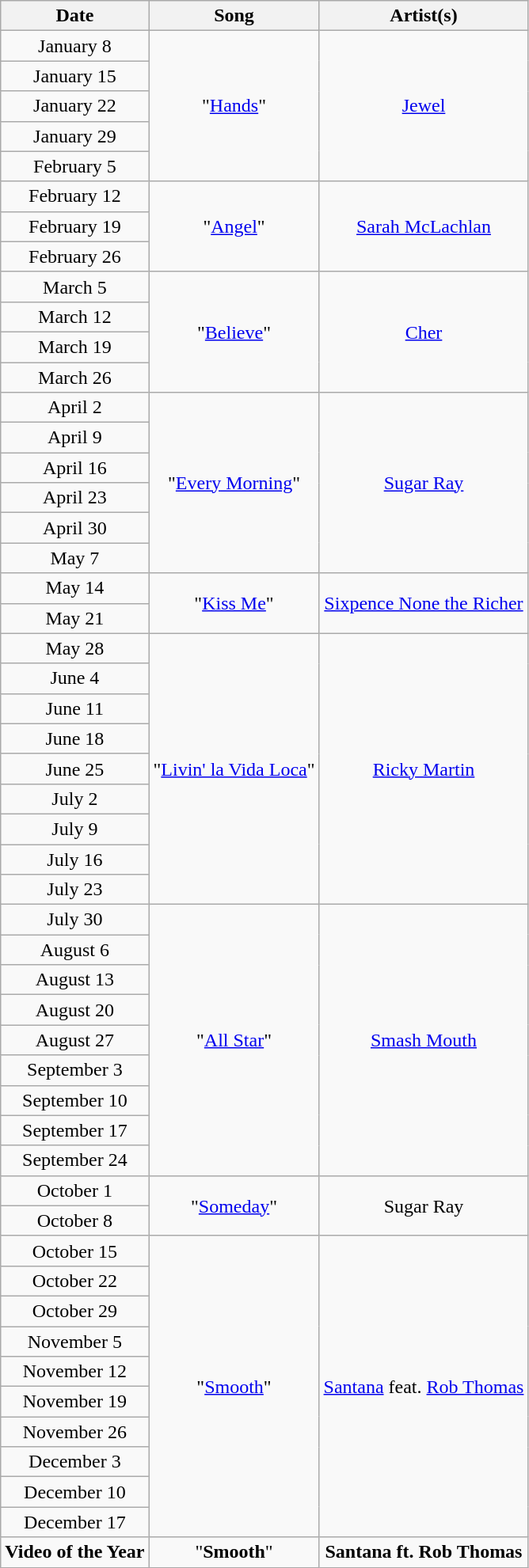<table class="wikitable collapsible collapsed" style="text-align:center;">
<tr>
<th>Date</th>
<th>Song</th>
<th>Artist(s)</th>
</tr>
<tr>
<td>January 8</td>
<td rowspan="5">"<a href='#'>Hands</a>"</td>
<td rowspan="5"><a href='#'>Jewel</a></td>
</tr>
<tr>
<td>January 15</td>
</tr>
<tr>
<td>January 22</td>
</tr>
<tr>
<td>January 29</td>
</tr>
<tr>
<td>February 5</td>
</tr>
<tr>
<td>February 12</td>
<td rowspan="3">"<a href='#'>Angel</a>"</td>
<td rowspan="3"><a href='#'>Sarah McLachlan</a></td>
</tr>
<tr>
<td>February 19</td>
</tr>
<tr>
<td>February 26</td>
</tr>
<tr>
<td>March 5</td>
<td rowspan="4">"<a href='#'>Believe</a>"</td>
<td rowspan="4"><a href='#'>Cher</a></td>
</tr>
<tr>
<td>March 12</td>
</tr>
<tr>
<td>March 19</td>
</tr>
<tr>
<td>March 26</td>
</tr>
<tr>
<td>April 2</td>
<td rowspan="6">"<a href='#'>Every Morning</a>"</td>
<td rowspan="6"><a href='#'>Sugar Ray</a></td>
</tr>
<tr>
<td>April 9</td>
</tr>
<tr>
<td>April 16</td>
</tr>
<tr>
<td>April 23</td>
</tr>
<tr>
<td>April 30</td>
</tr>
<tr>
<td>May 7</td>
</tr>
<tr>
<td>May 14</td>
<td rowspan="2">"<a href='#'>Kiss Me</a>"</td>
<td rowspan="2"><a href='#'>Sixpence None the Richer</a></td>
</tr>
<tr>
<td>May 21</td>
</tr>
<tr>
<td>May 28</td>
<td rowspan="9">"<a href='#'>Livin' la Vida Loca</a>"</td>
<td rowspan="9"><a href='#'>Ricky Martin</a></td>
</tr>
<tr>
<td>June 4</td>
</tr>
<tr>
<td>June 11</td>
</tr>
<tr>
<td>June 18</td>
</tr>
<tr>
<td>June 25</td>
</tr>
<tr>
<td>July 2</td>
</tr>
<tr>
<td>July 9</td>
</tr>
<tr>
<td>July 16</td>
</tr>
<tr>
<td>July 23</td>
</tr>
<tr>
<td>July 30</td>
<td rowspan="9">"<a href='#'>All Star</a>"</td>
<td rowspan="9"><a href='#'>Smash Mouth</a></td>
</tr>
<tr>
<td>August 6</td>
</tr>
<tr>
<td>August 13</td>
</tr>
<tr>
<td>August 20</td>
</tr>
<tr>
<td>August 27</td>
</tr>
<tr>
<td>September 3</td>
</tr>
<tr>
<td>September 10</td>
</tr>
<tr>
<td>September 17</td>
</tr>
<tr>
<td>September 24</td>
</tr>
<tr>
<td>October 1</td>
<td rowspan="2">"<a href='#'>Someday</a>"</td>
<td rowspan="2">Sugar Ray</td>
</tr>
<tr>
<td>October 8</td>
</tr>
<tr>
<td>October 15</td>
<td rowspan="10">"<a href='#'>Smooth</a>"</td>
<td rowspan="10"><a href='#'>Santana</a> feat. <a href='#'>Rob Thomas</a></td>
</tr>
<tr>
<td>October 22</td>
</tr>
<tr>
<td>October 29</td>
</tr>
<tr>
<td>November 5</td>
</tr>
<tr>
<td>November 12</td>
</tr>
<tr>
<td>November 19</td>
</tr>
<tr>
<td>November 26</td>
</tr>
<tr>
<td>December 3</td>
</tr>
<tr>
<td>December 10</td>
</tr>
<tr>
<td>December 17</td>
</tr>
<tr>
<td><strong>Video of the Year</strong></td>
<td>"<strong>Smooth</strong>"</td>
<td><strong>Santana ft. Rob Thomas</strong></td>
</tr>
</table>
